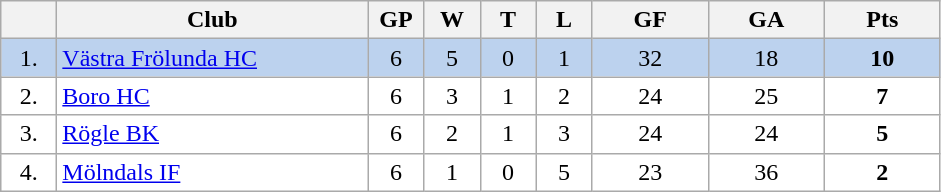<table class="wikitable">
<tr>
<th width="30"></th>
<th width="200">Club</th>
<th width="30">GP</th>
<th width="30">W</th>
<th width="30">T</th>
<th width="30">L</th>
<th width="70">GF</th>
<th width="70">GA</th>
<th width="70">Pts</th>
</tr>
<tr bgcolor="#BCD2EE" align="center">
<td>1.</td>
<td align="left"><a href='#'>Västra Frölunda HC</a></td>
<td>6</td>
<td>5</td>
<td>0</td>
<td>1</td>
<td>32</td>
<td>18</td>
<td><strong>10</strong></td>
</tr>
<tr bgcolor="#FFFFFF" align="center">
<td>2.</td>
<td align="left"><a href='#'>Boro HC</a></td>
<td>6</td>
<td>3</td>
<td>1</td>
<td>2</td>
<td>24</td>
<td>25</td>
<td><strong>7</strong></td>
</tr>
<tr bgcolor="#FFFFFF" align="center">
<td>3.</td>
<td align="left"><a href='#'>Rögle BK</a></td>
<td>6</td>
<td>2</td>
<td>1</td>
<td>3</td>
<td>24</td>
<td>24</td>
<td><strong>5</strong></td>
</tr>
<tr bgcolor="#FFFFFF" align="center">
<td>4.</td>
<td align="left"><a href='#'>Mölndals IF</a></td>
<td>6</td>
<td>1</td>
<td>0</td>
<td>5</td>
<td>23</td>
<td>36</td>
<td><strong>2</strong></td>
</tr>
</table>
